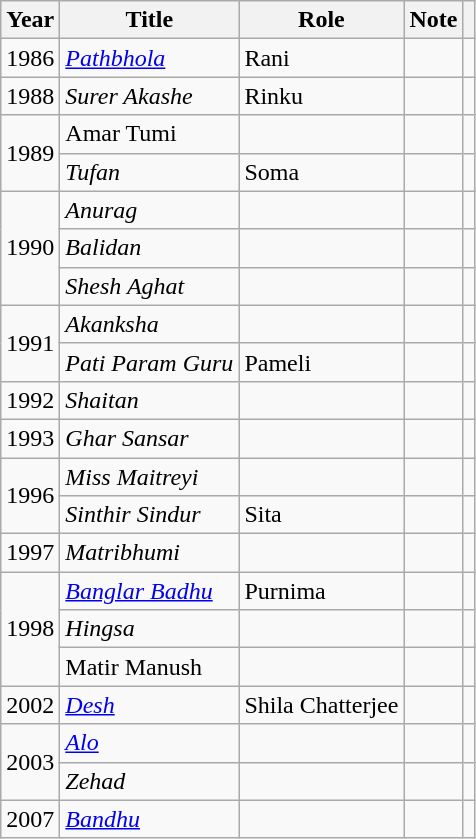<table class="wikitable">
<tr>
<th>Year</th>
<th>Title</th>
<th>Role</th>
<th>Note</th>
<th></th>
</tr>
<tr>
<td>1986</td>
<td><em><a href='#'>Pathbhola</a></em></td>
<td>Rani</td>
<td></td>
<td></td>
</tr>
<tr>
<td>1988</td>
<td><em>Surer Akashe</em></td>
<td>Rinku</td>
<td></td>
<td></td>
</tr>
<tr>
<td rowspan="2">1989</td>
<td>Amar Tumi</td>
<td></td>
<td></td>
<td></td>
</tr>
<tr>
<td><em>Tufan</em></td>
<td>Soma</td>
<td></td>
<td></td>
</tr>
<tr>
<td rowspan="3">1990</td>
<td><em>Anurag</em></td>
<td></td>
<td></td>
<td></td>
</tr>
<tr>
<td><em>Balidan</em></td>
<td></td>
<td></td>
<td></td>
</tr>
<tr>
<td><em>Shesh Aghat</em></td>
<td></td>
<td></td>
<td></td>
</tr>
<tr>
<td rowspan="2">1991</td>
<td><em>Akanksha</em></td>
<td></td>
<td></td>
<td></td>
</tr>
<tr>
<td><em>Pati Param Guru</em></td>
<td>Pameli</td>
<td></td>
<td></td>
</tr>
<tr>
<td>1992</td>
<td><em>Shaitan</em></td>
<td></td>
<td></td>
<td></td>
</tr>
<tr>
<td>1993</td>
<td><em>Ghar Sansar</em></td>
<td></td>
<td></td>
<td></td>
</tr>
<tr>
<td rowspan="2">1996</td>
<td><em>Miss Maitreyi</em></td>
<td></td>
<td></td>
<td></td>
</tr>
<tr>
<td><em>Sinthir Sindur</em></td>
<td>Sita</td>
<td></td>
<td></td>
</tr>
<tr>
<td>1997</td>
<td><em>Matribhumi</em></td>
<td></td>
<td></td>
<td></td>
</tr>
<tr>
<td rowspan="3">1998</td>
<td><em><a href='#'>Banglar Badhu</a></em></td>
<td>Purnima</td>
<td></td>
<td></td>
</tr>
<tr>
<td><em>Hingsa</em></td>
<td></td>
<td></td>
<td></td>
</tr>
<tr>
<td>Matir Manush</td>
<td></td>
<td></td>
<td></td>
</tr>
<tr>
<td>2002</td>
<td><em><a href='#'>Desh</a></em></td>
<td>Shila Chatterjee</td>
<td></td>
<td></td>
</tr>
<tr>
<td rowspan="2">2003</td>
<td><em><a href='#'>Alo</a></em></td>
<td></td>
<td></td>
<td></td>
</tr>
<tr>
<td><em>Zehad</em></td>
<td></td>
<td></td>
<td></td>
</tr>
<tr>
<td>2007</td>
<td><em><a href='#'>Bandhu</a></em></td>
<td></td>
<td></td>
<td></td>
</tr>
</table>
